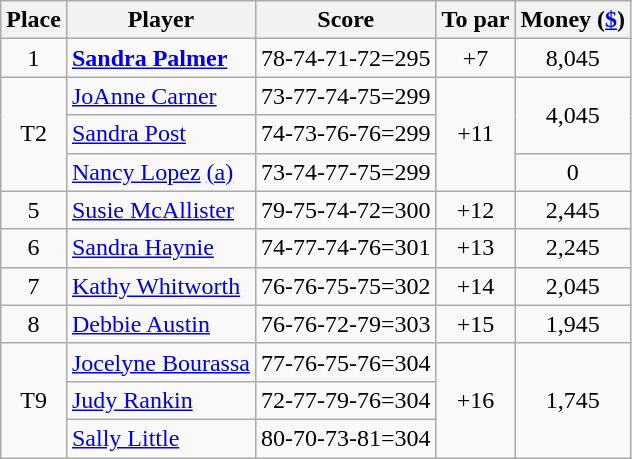<table class="wikitable">
<tr>
<th>Place</th>
<th>Player</th>
<th>Score</th>
<th>To par</th>
<th>Money (<a href='#'>$</a>)</th>
</tr>
<tr>
<td align=center>1</td>
<td> <strong><a href='#'>Sandra Palmer</a></strong></td>
<td>78-74-71-72=295</td>
<td align=center>+7</td>
<td align=center>8,045</td>
</tr>
<tr>
<td align=center rowspan=3>T2</td>
<td> <a href='#'>JoAnne Carner</a></td>
<td>73-77-74-75=299</td>
<td align=center rowspan=3>+11</td>
<td align=center rowspan=2>4,045</td>
</tr>
<tr>
<td> <a href='#'>Sandra Post</a></td>
<td>74-73-76-76=299</td>
</tr>
<tr>
<td> <a href='#'>Nancy Lopez</a> <a href='#'>(a)</a></td>
<td>73-74-77-75=299</td>
<td align=center>0</td>
</tr>
<tr>
<td align=center>5</td>
<td> <a href='#'>Susie McAllister</a></td>
<td>79-75-74-72=300</td>
<td align=center>+12</td>
<td align=center>2,445</td>
</tr>
<tr>
<td align=center>6</td>
<td> <a href='#'>Sandra Haynie</a></td>
<td>74-77-74-76=301</td>
<td align=center>+13</td>
<td align=center>2,245</td>
</tr>
<tr>
<td align=center>7</td>
<td> <a href='#'>Kathy Whitworth</a></td>
<td>76-76-75-75=302</td>
<td align=center>+14</td>
<td align=center>2,045</td>
</tr>
<tr>
<td align=center>8</td>
<td> <a href='#'>Debbie Austin</a></td>
<td>76-76-72-79=303</td>
<td align=center>+15</td>
<td align=center>1,945</td>
</tr>
<tr>
<td align=center rowspan=3>T9</td>
<td> <a href='#'>Jocelyne Bourassa</a></td>
<td>77-76-75-76=304</td>
<td align=center rowspan=3>+16</td>
<td align=center rowspan=3>1,745</td>
</tr>
<tr>
<td> <a href='#'>Judy Rankin</a></td>
<td>72-77-79-76=304</td>
</tr>
<tr>
<td> <a href='#'>Sally Little</a></td>
<td>80-70-73-81=304</td>
</tr>
</table>
